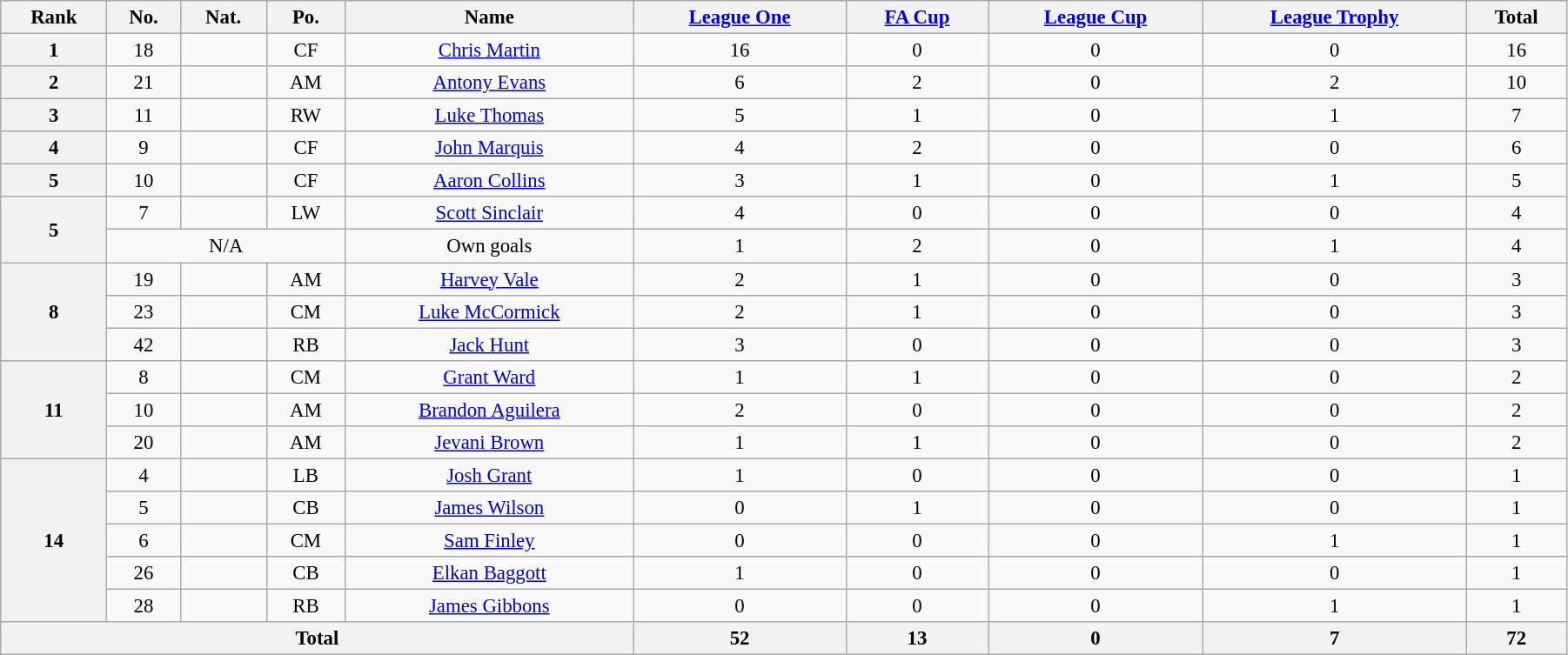<table class="wikitable" style="text-align:center; font-size:95%; width:95%;">
<tr>
<th>Rank</th>
<th>No.</th>
<th>Nat.</th>
<th>Po.</th>
<th>Name</th>
<th><a href='#'>League One</a></th>
<th><a href='#'>FA Cup</a></th>
<th><a href='#'>League Cup</a></th>
<th><a href='#'>League Trophy</a></th>
<th>Total</th>
</tr>
<tr>
<th rowspan=1>1</th>
<td>18</td>
<td></td>
<td>CF</td>
<td><a href='#'>Chris Martin</a></td>
<td>16</td>
<td>0</td>
<td>0</td>
<td>0</td>
<td>16</td>
</tr>
<tr>
<th rowspan=1>2</th>
<td>21</td>
<td></td>
<td>AM</td>
<td><a href='#'>Antony Evans</a></td>
<td>6</td>
<td>2</td>
<td>0</td>
<td>2</td>
<td>10</td>
</tr>
<tr>
<th rowspan=1>3</th>
<td>11</td>
<td></td>
<td>RW</td>
<td><a href='#'>Luke Thomas</a></td>
<td>5</td>
<td>1</td>
<td>0</td>
<td>1</td>
<td>7</td>
</tr>
<tr>
<th rowspan=1>4</th>
<td>9</td>
<td></td>
<td>CF</td>
<td><a href='#'>John Marquis</a></td>
<td>4</td>
<td>2</td>
<td>0</td>
<td>0</td>
<td>6</td>
</tr>
<tr>
<th rowspan=1>5</th>
<td>10</td>
<td></td>
<td>CF</td>
<td><a href='#'>Aaron Collins</a></td>
<td>3</td>
<td>1</td>
<td>0</td>
<td>1</td>
<td>5</td>
</tr>
<tr>
<th rowspan=2>5</th>
<td>7</td>
<td></td>
<td>LW</td>
<td><a href='#'>Scott Sinclair</a></td>
<td>4</td>
<td>0</td>
<td>0</td>
<td>0</td>
<td>4</td>
</tr>
<tr>
<td colspan="3">N/A</td>
<td>Own goals</td>
<td>1</td>
<td>2</td>
<td>0</td>
<td>1</td>
<td>4</td>
</tr>
<tr>
<th rowspan=3>8</th>
<td>19</td>
<td></td>
<td>AM</td>
<td><a href='#'>Harvey Vale</a></td>
<td>2</td>
<td>1</td>
<td>0</td>
<td>0</td>
<td>3</td>
</tr>
<tr>
<td>23</td>
<td></td>
<td>CM</td>
<td><a href='#'>Luke McCormick</a></td>
<td>2</td>
<td>1</td>
<td>0</td>
<td>0</td>
<td>3</td>
</tr>
<tr>
<td>42</td>
<td></td>
<td>RB</td>
<td><a href='#'>Jack Hunt</a></td>
<td>3</td>
<td>0</td>
<td>0</td>
<td>0</td>
<td>3</td>
</tr>
<tr>
<th rowspan=3>11</th>
<td>8</td>
<td></td>
<td>CM</td>
<td><a href='#'>Grant Ward</a></td>
<td>1</td>
<td>1</td>
<td>0</td>
<td>0</td>
<td>2</td>
</tr>
<tr>
<td>10</td>
<td></td>
<td>AM</td>
<td><a href='#'>Brandon Aguilera</a></td>
<td>2</td>
<td>0</td>
<td>0</td>
<td>0</td>
<td>2</td>
</tr>
<tr>
<td>20</td>
<td></td>
<td>AM</td>
<td><a href='#'>Jevani Brown</a></td>
<td>1</td>
<td>1</td>
<td>0</td>
<td>0</td>
<td>2</td>
</tr>
<tr>
<th rowspan=5>14</th>
<td>4</td>
<td></td>
<td>LB</td>
<td><a href='#'>Josh Grant</a></td>
<td>1</td>
<td>0</td>
<td>0</td>
<td>0</td>
<td>1</td>
</tr>
<tr>
<td>5</td>
<td></td>
<td>CB</td>
<td><a href='#'>James Wilson</a></td>
<td>0</td>
<td>1</td>
<td>0</td>
<td>0</td>
<td>1</td>
</tr>
<tr>
<td>6</td>
<td></td>
<td>CM</td>
<td><a href='#'>Sam Finley</a></td>
<td>0</td>
<td>0</td>
<td>0</td>
<td>1</td>
<td>1</td>
</tr>
<tr>
<td>26</td>
<td></td>
<td>CB</td>
<td><a href='#'>Elkan Baggott</a></td>
<td>1</td>
<td>0</td>
<td>0</td>
<td>0</td>
<td>1</td>
</tr>
<tr>
<td>28</td>
<td></td>
<td>RB</td>
<td><a href='#'>James Gibbons</a></td>
<td>0</td>
<td>0</td>
<td>0</td>
<td>1</td>
<td>1</td>
</tr>
<tr>
<th colspan="5">Total</th>
<th>52</th>
<th>13</th>
<th>0</th>
<th>7</th>
<th>72</th>
</tr>
</table>
